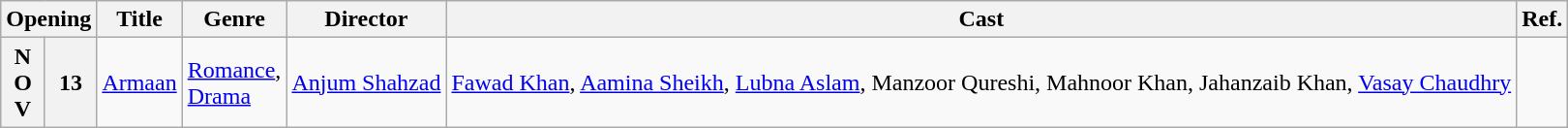<table class="wikitable">
<tr>
<th colspan="2">Opening</th>
<th>Title</th>
<th>Genre</th>
<th>Director</th>
<th>Cast</th>
<th>Ref.</th>
</tr>
<tr>
<th>N<br>O<br>V</th>
<th>13</th>
<td><a href='#'>Armaan</a></td>
<td><a href='#'>Romance</a>,<br><a href='#'>Drama</a></td>
<td><a href='#'>Anjum Shahzad</a></td>
<td><a href='#'>Fawad Khan</a>, <a href='#'>Aamina Sheikh</a>, <a href='#'>Lubna Aslam</a>, Manzoor Qureshi, Mahnoor Khan, Jahanzaib Khan, <a href='#'>Vasay Chaudhry</a></td>
<td></td>
</tr>
</table>
